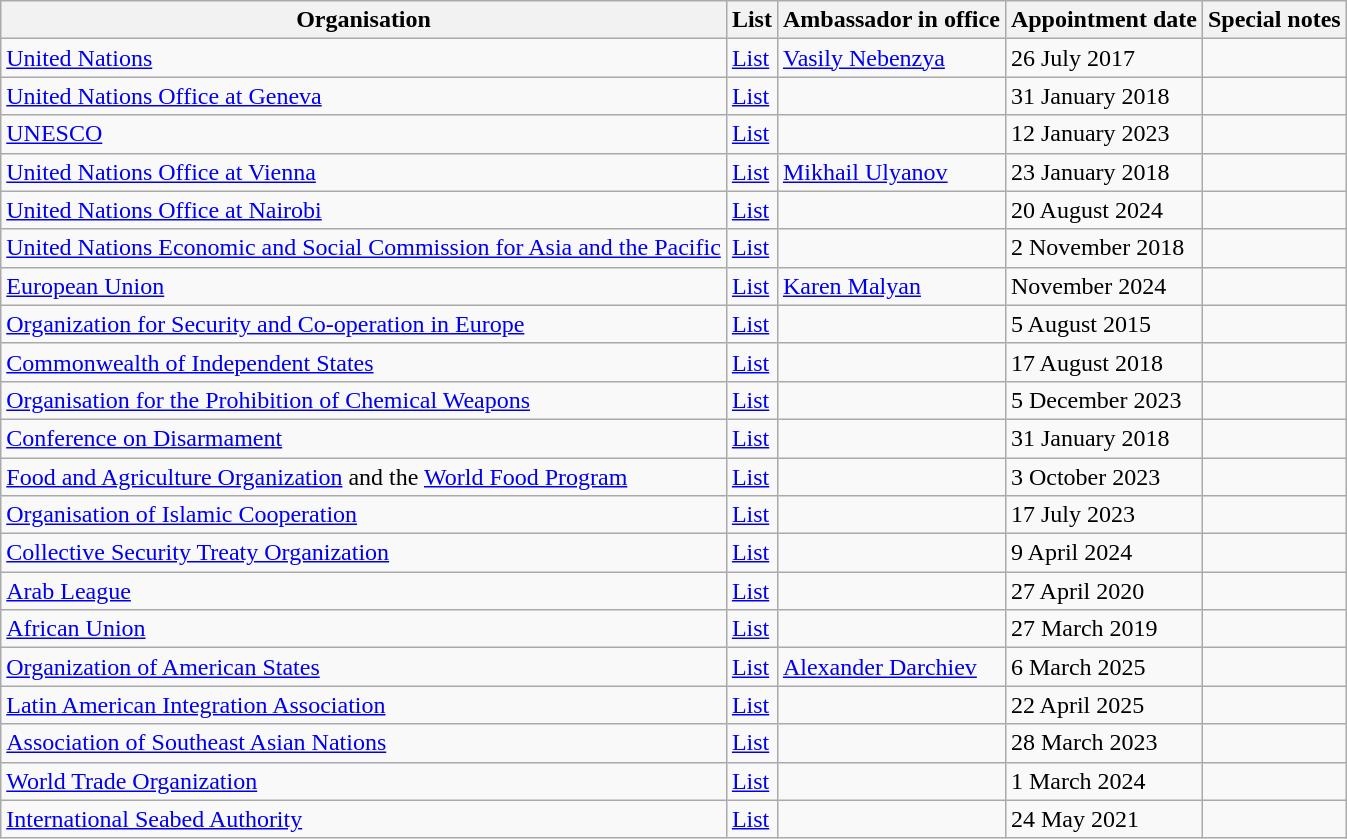<table class="wikitable sortable">
<tr>
<th>Organisation</th>
<th>List</th>
<th>Ambassador in office</th>
<th>Appointment date</th>
<th>Special notes</th>
</tr>
<tr>
<td><a href='#'>United Nations</a></td>
<td><a href='#'>List</a></td>
<td><a href='#'>Vasily Nebenzya</a></td>
<td>26 July 2017</td>
<td></td>
</tr>
<tr>
<td><a href='#'>United Nations Office at Geneva</a></td>
<td><a href='#'>List</a></td>
<td></td>
<td>31 January 2018</td>
<td></td>
</tr>
<tr>
<td><a href='#'>UNESCO</a></td>
<td><a href='#'>List</a></td>
<td></td>
<td>12 January 2023</td>
<td></td>
</tr>
<tr>
<td><a href='#'>United Nations Office at Vienna</a></td>
<td><a href='#'>List</a></td>
<td><a href='#'>Mikhail Ulyanov</a></td>
<td>23 January 2018</td>
<td></td>
</tr>
<tr>
<td><a href='#'>United Nations Office at Nairobi</a></td>
<td><a href='#'>List</a></td>
<td></td>
<td>20 August 2024</td>
<td></td>
</tr>
<tr>
<td><a href='#'>United Nations Economic and Social Commission for Asia and the Pacific</a></td>
<td><a href='#'>List</a></td>
<td></td>
<td>2 November 2018</td>
<td></td>
</tr>
<tr>
<td><a href='#'>European Union</a></td>
<td><a href='#'>List</a></td>
<td><a href='#'>Karen Malyan</a></td>
<td>November 2024</td>
<td></td>
</tr>
<tr>
<td><a href='#'>Organization for Security and Co-operation in Europe</a></td>
<td><a href='#'>List</a></td>
<td></td>
<td>5 August 2015</td>
<td></td>
</tr>
<tr>
<td><a href='#'>Commonwealth of Independent States</a></td>
<td><a href='#'>List</a></td>
<td></td>
<td>17 August 2018</td>
<td></td>
</tr>
<tr>
<td><a href='#'>Organisation for the Prohibition of Chemical Weapons</a></td>
<td><a href='#'>List</a></td>
<td></td>
<td>5 December 2023</td>
<td></td>
</tr>
<tr>
<td><a href='#'>Conference on Disarmament</a></td>
<td><a href='#'>List</a></td>
<td></td>
<td>31 January 2018</td>
<td></td>
</tr>
<tr>
<td><a href='#'>Food and Agriculture Organization</a> and the <a href='#'>World Food Program</a></td>
<td><a href='#'>List</a></td>
<td></td>
<td>3 October 2023</td>
<td></td>
</tr>
<tr>
<td><a href='#'>Organisation of Islamic Cooperation</a></td>
<td><a href='#'>List</a></td>
<td></td>
<td>17 July 2023</td>
<td></td>
</tr>
<tr>
<td><a href='#'>Collective Security Treaty Organization</a></td>
<td><a href='#'>List</a></td>
<td></td>
<td>9 April 2024</td>
<td></td>
</tr>
<tr>
<td><a href='#'>Arab League</a></td>
<td><a href='#'>List</a></td>
<td></td>
<td>27 April 2020</td>
<td></td>
</tr>
<tr>
<td><a href='#'>African Union</a></td>
<td><a href='#'>List</a></td>
<td></td>
<td>27 March 2019</td>
<td></td>
</tr>
<tr>
<td><a href='#'>Organization of American States</a></td>
<td><a href='#'>List</a></td>
<td><a href='#'>Alexander Darchiev</a></td>
<td>6 March 2025</td>
<td></td>
</tr>
<tr>
<td><a href='#'>Latin American Integration Association</a></td>
<td><a href='#'>List</a></td>
<td></td>
<td>22 April 2025</td>
<td></td>
</tr>
<tr>
<td><a href='#'>Association of Southeast Asian Nations</a></td>
<td><a href='#'>List</a></td>
<td></td>
<td>28 March 2023</td>
<td></td>
</tr>
<tr>
<td><a href='#'>World Trade Organization</a></td>
<td><a href='#'>List</a></td>
<td></td>
<td>1 March 2024</td>
<td></td>
</tr>
<tr>
<td><a href='#'>International Seabed Authority</a></td>
<td><a href='#'>List</a></td>
<td></td>
<td>24 May 2021</td>
<td></td>
</tr>
</table>
